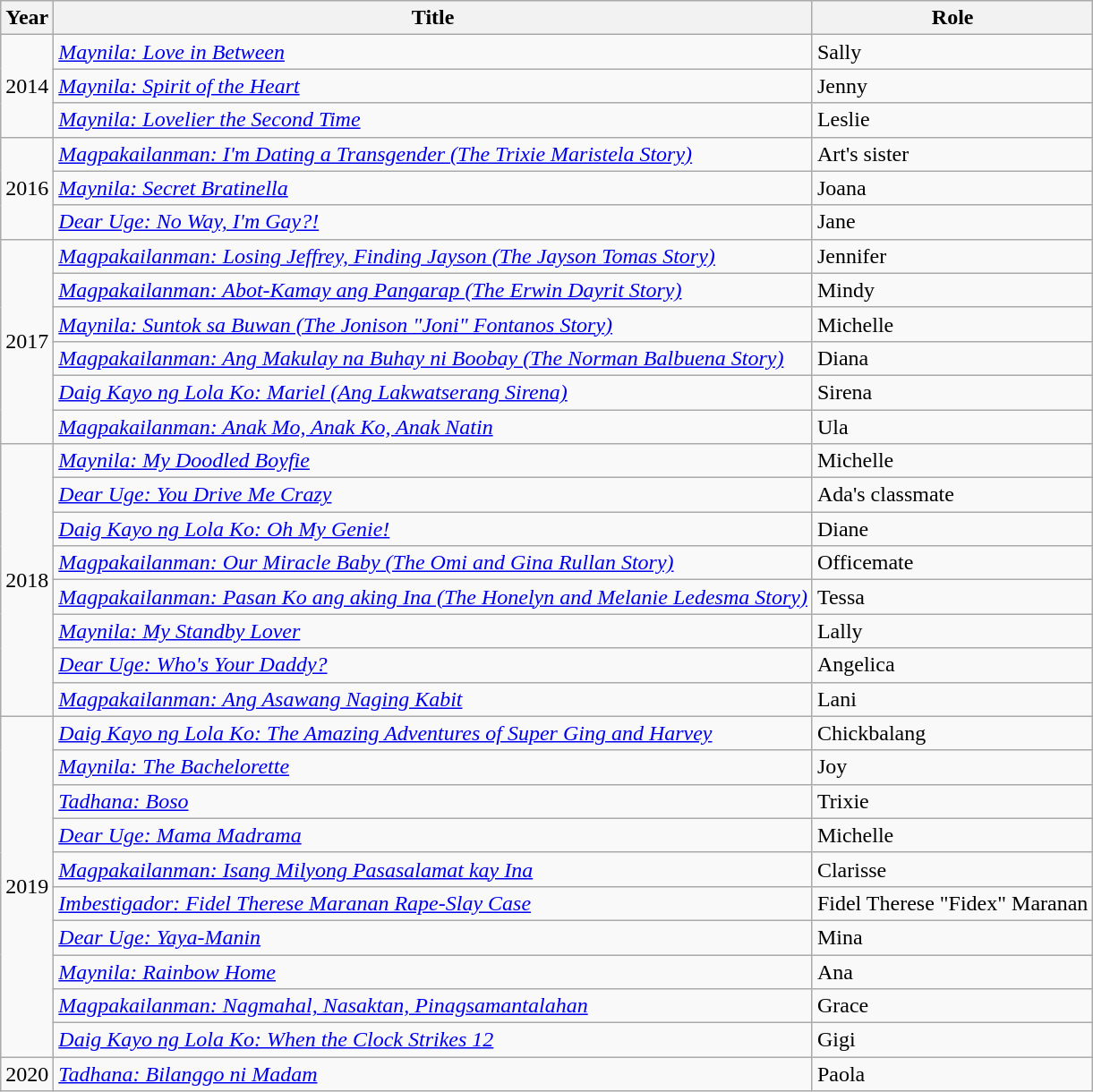<table class="wikitable">
<tr>
<th>Year</th>
<th>Title</th>
<th>Role</th>
</tr>
<tr>
<td rowspan="3">2014</td>
<td><em><a href='#'>Maynila: Love in Between</a></em></td>
<td>Sally </td>
</tr>
<tr>
<td><em><a href='#'>Maynila: Spirit of the Heart</a></em></td>
<td>Jenny </td>
</tr>
<tr>
<td><em><a href='#'>Maynila: Lovelier the Second Time</a></em></td>
<td>Leslie </td>
</tr>
<tr>
<td rowspan="3">2016</td>
<td><em><a href='#'>Magpakailanman: I'm Dating a Transgender (The Trixie Maristela Story)</a></em></td>
<td>Art's sister </td>
</tr>
<tr>
<td><em><a href='#'>Maynila: Secret Bratinella</a></em></td>
<td>Joana </td>
</tr>
<tr>
<td><em><a href='#'>Dear Uge: No Way, I'm Gay?!</a></em></td>
<td>Jane </td>
</tr>
<tr>
<td rowspan="6">2017</td>
<td><em><a href='#'>Magpakailanman: Losing Jeffrey, Finding Jayson (The Jayson Tomas Story)</a></em></td>
<td>Jennifer </td>
</tr>
<tr>
<td><em><a href='#'>Magpakailanman: Abot-Kamay ang Pangarap (The Erwin Dayrit Story)</a></em></td>
<td>Mindy </td>
</tr>
<tr>
<td><em><a href='#'>Maynila: Suntok sa Buwan (The Jonison "Joni" Fontanos Story)</a></em></td>
<td>Michelle </td>
</tr>
<tr>
<td><em><a href='#'>Magpakailanman: Ang Makulay na Buhay ni Boobay (The Norman Balbuena Story)</a></em></td>
<td>Diana </td>
</tr>
<tr>
<td><em><a href='#'>Daig Kayo ng Lola Ko: Mariel (Ang Lakwatserang Sirena)</a></em></td>
<td>Sirena </td>
</tr>
<tr>
<td><em><a href='#'>Magpakailanman: Anak Mo, Anak Ko, Anak Natin</a></em></td>
<td>Ula </td>
</tr>
<tr>
<td rowspan="8">2018</td>
<td><em><a href='#'>Maynila: My Doodled Boyfie</a></em></td>
<td>Michelle </td>
</tr>
<tr>
<td><em><a href='#'>Dear Uge: You Drive Me Crazy</a></em></td>
<td>Ada's classmate </td>
</tr>
<tr>
<td><em><a href='#'>Daig Kayo ng Lola Ko: Oh My Genie!</a></em></td>
<td>Diane </td>
</tr>
<tr>
<td><em><a href='#'>Magpakailanman: Our Miracle Baby (The Omi and Gina Rullan Story)</a></em></td>
<td>Officemate </td>
</tr>
<tr>
<td><em><a href='#'>Magpakailanman: Pasan Ko ang aking Ina (The Honelyn and Melanie Ledesma Story)</a></em></td>
<td>Tessa </td>
</tr>
<tr>
<td><em><a href='#'>Maynila: My Standby Lover</a></em></td>
<td>Lally </td>
</tr>
<tr>
<td><em><a href='#'>Dear Uge: Who's Your Daddy?</a></em></td>
<td>Angelica </td>
</tr>
<tr>
<td><em><a href='#'>Magpakailanman: Ang Asawang Naging Kabit</a></em></td>
<td>Lani </td>
</tr>
<tr>
<td rowspan="10">2019</td>
<td><em><a href='#'>Daig Kayo ng Lola Ko: The Amazing Adventures of Super Ging and Harvey</a></em></td>
<td>Chickbalang </td>
</tr>
<tr>
<td><em><a href='#'>Maynila: The Bachelorette</a></em></td>
<td>Joy </td>
</tr>
<tr>
<td><em><a href='#'>Tadhana: Boso</a></em></td>
<td>Trixie </td>
</tr>
<tr>
<td><em><a href='#'>Dear Uge: Mama Madrama</a></em></td>
<td>Michelle </td>
</tr>
<tr>
<td><em><a href='#'>Magpakailanman: Isang Milyong Pasasalamat kay Ina</a></em></td>
<td>Clarisse </td>
</tr>
<tr>
<td><em><a href='#'>Imbestigador: Fidel Therese Maranan Rape-Slay Case</a></em></td>
<td>Fidel Therese "Fidex" Maranan </td>
</tr>
<tr>
<td><em><a href='#'>Dear Uge: Yaya-Manin</a></em></td>
<td>Mina </td>
</tr>
<tr>
<td><em><a href='#'>Maynila: Rainbow Home</a></em></td>
<td>Ana </td>
</tr>
<tr>
<td><em><a href='#'>Magpakailanman: Nagmahal, Nasaktan, Pinagsamantalahan</a></em></td>
<td>Grace </td>
</tr>
<tr>
<td><em><a href='#'>Daig Kayo ng Lola Ko: When the Clock Strikes 12</a></em></td>
<td>Gigi</td>
</tr>
<tr>
<td>2020</td>
<td><em><a href='#'>Tadhana: Bilanggo ni Madam</a></em></td>
<td>Paola</td>
</tr>
</table>
